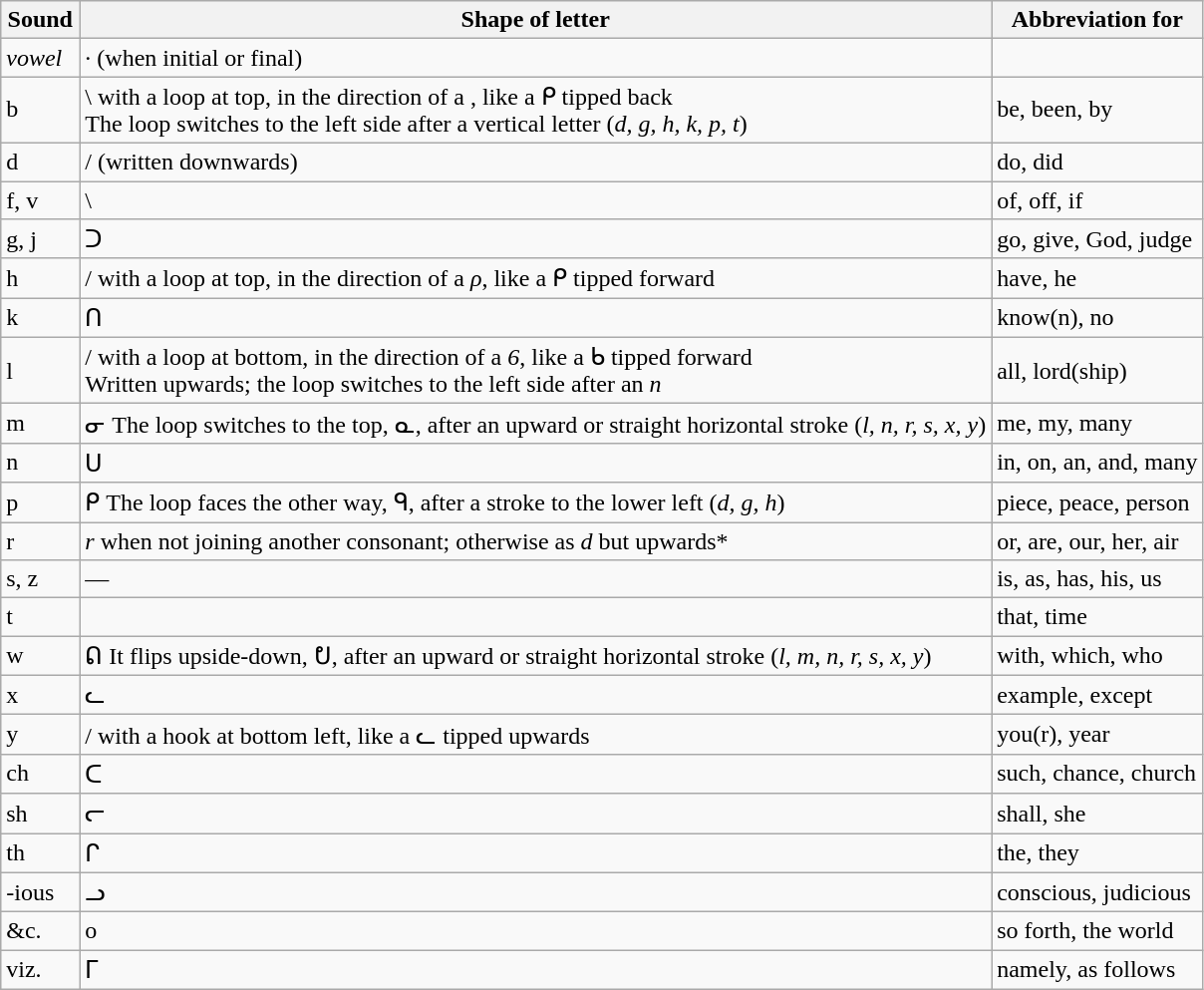<table class="wikitable">
<tr>
<th>Sound</th>
<th>Shape of letter</th>
<th>Abbreviation for</th>
</tr>
<tr>
<td><em>vowel</em>  </td>
<td>· (when initial or final)</td>
<td></td>
</tr>
<tr>
<td>b</td>
<td>\ with a loop at top, in the direction of a , like a ᑭ tipped back<br>The loop switches to the left side after a vertical letter (<em>d, g, h, k, p, t</em>)</td>
<td>be, been, by</td>
</tr>
<tr>
<td>d</td>
<td>/ (written downwards)</td>
<td>do, did</td>
</tr>
<tr>
<td>f, v</td>
<td>\</td>
<td>of, off, if</td>
</tr>
<tr>
<td>g, j</td>
<td>ᑐ</td>
<td>go, give, God, judge</td>
</tr>
<tr>
<td>h</td>
<td>/ with a loop at top, in the direction of a <em>ρ</em>, like a ᑭ tipped forward</td>
<td>have, he</td>
</tr>
<tr>
<td>k</td>
<td>ᑎ</td>
<td>know(n), no</td>
</tr>
<tr>
<td>l</td>
<td>/ with a loop at bottom, in the direction of a <em>6</em>, like a ᑲ tipped forward<br>Written upwards; the loop switches to the left side after an <em>n</em></td>
<td>all, lord(ship)</td>
</tr>
<tr>
<td>m</td>
<td>ᓂ The loop switches to the top, ᓇ, after an upward or straight horizontal stroke (<em>l, n, r, s, x, y</em>)</td>
<td>me, my, many</td>
</tr>
<tr>
<td>n</td>
<td>ᑌ</td>
<td>in, on, an, and, many</td>
</tr>
<tr>
<td>p</td>
<td>ᑭ The loop faces the other way, ᑫ, after a stroke to the lower left (<em>d, g, h</em>)</td>
<td>piece, peace, person</td>
</tr>
<tr>
<td>r</td>
<td><em>r</em> when not joining another consonant; otherwise as <em>d</em> but upwards*</td>
<td>or, are, our, her, air</td>
</tr>
<tr>
<td>s, z</td>
<td>—</td>
<td>is, as, has, his, us</td>
</tr>
<tr>
<td>t</td>
<td></td>
<td>that, time</td>
</tr>
<tr>
<td>w</td>
<td>ᕠ It flips upside-down, ᕞ, after an upward or straight horizontal stroke (<em>l, m, n, r, s, x, y</em>)</td>
<td>with, which, who</td>
</tr>
<tr>
<td>x</td>
<td>ᓚ</td>
<td>example, except</td>
</tr>
<tr>
<td>y</td>
<td>/ with a hook at bottom left, like a ᓚ tipped upwards</td>
<td>you(r), year</td>
</tr>
<tr>
<td>ch</td>
<td>ᑕ</td>
<td>such, chance, church</td>
</tr>
<tr>
<td>sh</td>
<td>ᓕ</td>
<td>shall, she</td>
</tr>
<tr>
<td>th</td>
<td>ᒋ</td>
<td>the, they</td>
</tr>
<tr>
<td>-ious</td>
<td>ᓗ</td>
<td>conscious, judicious</td>
</tr>
<tr>
<td>&c.</td>
<td>o</td>
<td>so forth, the world</td>
</tr>
<tr>
<td>viz.</td>
<td>ᒥ</td>
<td>namely, as follows</td>
</tr>
</table>
